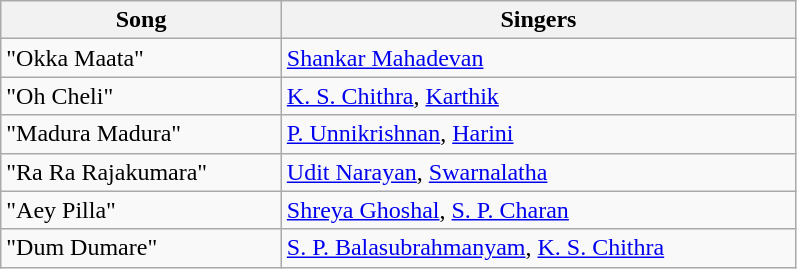<table class="wikitable" style="width:42%;">
<tr>
<th>Song</th>
<th>Singers</th>
</tr>
<tr>
<td>"Okka Maata"</td>
<td><a href='#'>Shankar Mahadevan</a></td>
</tr>
<tr>
<td>"Oh Cheli"</td>
<td><a href='#'>K. S. Chithra</a>, <a href='#'>Karthik</a></td>
</tr>
<tr>
<td>"Madura Madura"</td>
<td><a href='#'>P. Unnikrishnan</a>, <a href='#'>Harini</a></td>
</tr>
<tr>
<td>"Ra Ra Rajakumara"</td>
<td><a href='#'>Udit Narayan</a>, <a href='#'>Swarnalatha</a></td>
</tr>
<tr>
<td>"Aey Pilla"</td>
<td><a href='#'>Shreya Ghoshal</a>, <a href='#'>S. P. Charan</a></td>
</tr>
<tr>
<td>"Dum Dumare"</td>
<td><a href='#'>S. P. Balasubrahmanyam</a>, <a href='#'>K. S. Chithra</a></td>
</tr>
</table>
